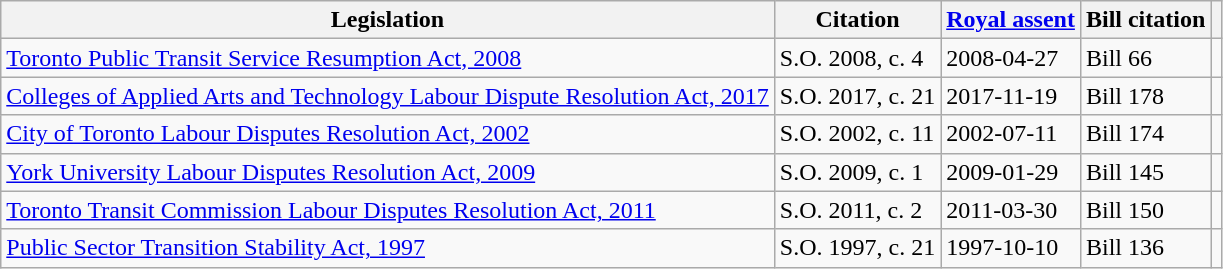<table class="wikitable sortable">
<tr>
<th>Legislation</th>
<th>Citation</th>
<th><a href='#'>Royal assent</a></th>
<th>Bill citation</th>
<th></th>
</tr>
<tr>
<td><a href='#'>Toronto Public Transit Service Resumption Act, 2008</a></td>
<td>S.O. 2008, c. 4</td>
<td>2008-04-27</td>
<td>Bill 66</td>
<td></td>
</tr>
<tr>
<td><a href='#'>Colleges of Applied Arts and Technology Labour Dispute Resolution Act, 2017</a></td>
<td>S.O. 2017, c. 21</td>
<td>2017-11-19</td>
<td>Bill 178</td>
<td></td>
</tr>
<tr>
<td><a href='#'>City of Toronto Labour Disputes Resolution Act, 2002</a></td>
<td>S.O. 2002, c. 11</td>
<td>2002-07-11</td>
<td>Bill 174</td>
<td></td>
</tr>
<tr>
<td><a href='#'>York University Labour Disputes Resolution Act, 2009</a></td>
<td>S.O. 2009, c. 1</td>
<td>2009-01-29</td>
<td>Bill 145</td>
<td></td>
</tr>
<tr>
<td><a href='#'>Toronto Transit Commission Labour Disputes Resolution Act, 2011</a></td>
<td>S.O. 2011, c. 2</td>
<td>2011-03-30</td>
<td>Bill 150</td>
<td></td>
</tr>
<tr>
<td><a href='#'>Public Sector Transition Stability Act, 1997</a></td>
<td>S.O. 1997, c. 21</td>
<td>1997-10-10</td>
<td>Bill 136</td>
<td></td>
</tr>
</table>
